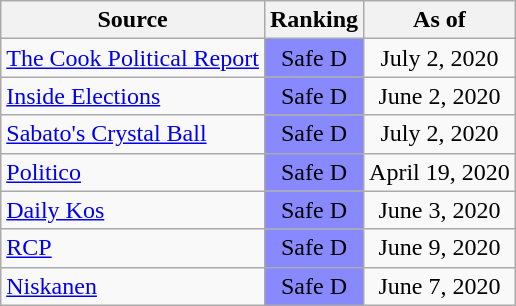<table class="wikitable" style="text-align:center">
<tr>
<th>Source</th>
<th>Ranking</th>
<th>As of</th>
</tr>
<tr>
<td align="left"><a href='#'>The Cook Political Report</a></td>
<td style="background:#88f" data-sort-value=-4>Safe D</td>
<td>July 2, 2020</td>
</tr>
<tr>
<td align="left"><a href='#'>Inside Elections</a></td>
<td style="background:#88f" data-sort-value=-4>Safe D</td>
<td>June 2, 2020</td>
</tr>
<tr>
<td align="left"><a href='#'>Sabato's Crystal Ball</a></td>
<td style="background:#88f" data-sort-value=-4>Safe D</td>
<td>July 2, 2020</td>
</tr>
<tr>
<td align="left"><a href='#'>Politico</a></td>
<td style="background:#88f" data-sort-value=-4>Safe D</td>
<td>April 19, 2020</td>
</tr>
<tr>
<td align="left"><a href='#'>Daily Kos</a></td>
<td style="background:#88f" data-sort-value=-4>Safe D</td>
<td>June 3, 2020</td>
</tr>
<tr>
<td align="left"><a href='#'>RCP</a></td>
<td style="background:#88f" data-sort-value=-4>Safe D</td>
<td>June 9, 2020</td>
</tr>
<tr>
<td align="left"><a href='#'>Niskanen</a></td>
<td style="background:#88f" data-sort-value=-4>Safe D</td>
<td>June 7, 2020</td>
</tr>
</table>
